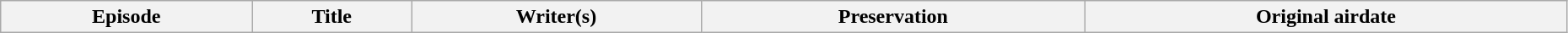<table class="wikitable plainrowheaders" style="width:98%;">
<tr>
<th>Episode</th>
<th>Title</th>
<th>Writer(s)</th>
<th>Preservation</th>
<th>Original airdate<br>





































</th>
</tr>
</table>
